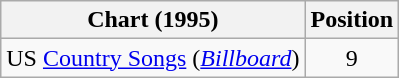<table class="wikitable sortable">
<tr>
<th scope="col">Chart (1995)</th>
<th scope="col">Position</th>
</tr>
<tr>
<td>US <a href='#'>Country Songs</a> (<em><a href='#'>Billboard</a></em>)</td>
<td align="center">9</td>
</tr>
</table>
